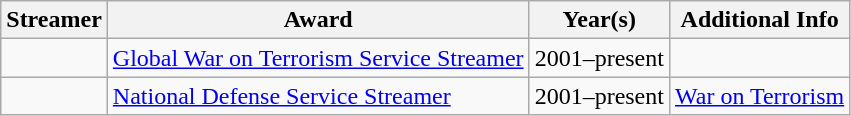<table class=wikitable>
<tr>
<th>Streamer</th>
<th>Award</th>
<th>Year(s)</th>
<th>Additional Info</th>
</tr>
<tr>
<td></td>
<td><a href='#'>Global War on Terrorism Service Streamer</a></td>
<td>2001–present</td>
<td><br></td>
</tr>
<tr>
<td></td>
<td><a href='#'>National Defense Service Streamer</a></td>
<td>2001–present</td>
<td><a href='#'>War on Terrorism</a></td>
</tr>
</table>
